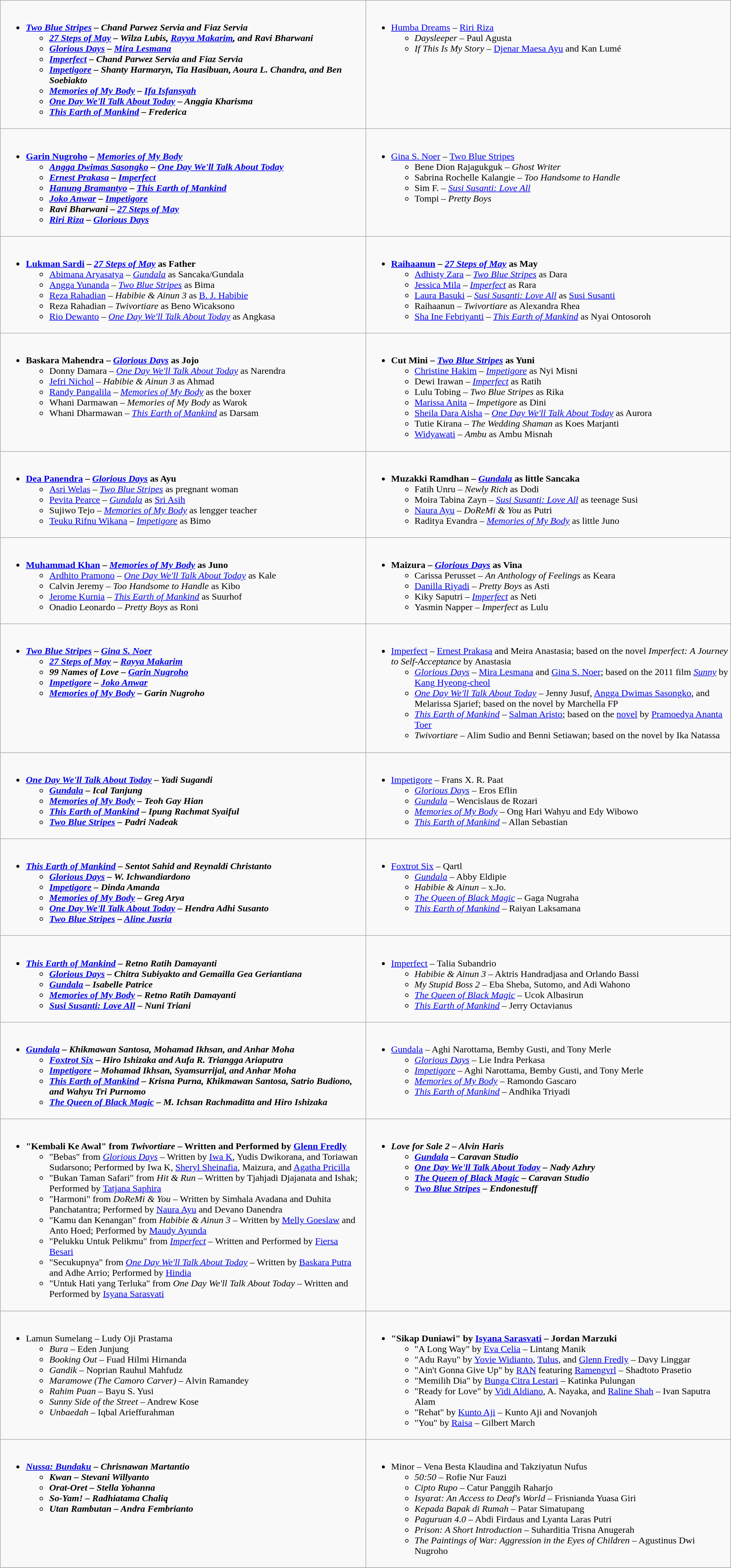<table class="wikitable" role="presentation">
<tr>
<td style="vertical-align:top; width:50%;"><br><ul><li><strong><em><a href='#'>Two Blue Stripes</a><em> – Chand Parwez Servia and Fiaz Servia<strong><ul><li></em><a href='#'>27 Steps of May</a><em> – Wilza Lubis, <a href='#'>Rayya Makarim</a>, and Ravi Bharwani</li><li></em><a href='#'>Glorious Days</a><em> – <a href='#'>Mira Lesmana</a></li><li></em><a href='#'>Imperfect</a><em> – Chand Parwez Servia and Fiaz Servia</li><li></em><a href='#'>Impetigore</a><em> – Shanty Harmaryn, Tia Hasibuan, Aoura L. Chandra, and Ben Soebiakto</li><li></em><a href='#'>Memories of My Body</a><em> – <a href='#'>Ifa Isfansyah</a></li><li></em><a href='#'>One Day We'll Talk About Today</a><em> – Anggia Kharisma</li><li></em><a href='#'>This Earth of Mankind</a><em> – Frederica</li></ul></li></ul></td>
<td style="vertical-align:top; width:50%;"><br><ul><li></em></strong><a href='#'>Humba Dreams</a></em> – <a href='#'>Riri Riza</a></strong><ul><li><em>Daysleeper</em> – Paul Agusta</li><li><em>If This Is My Story</em> – <a href='#'>Djenar Maesa Ayu</a> and Kan Lumé</li></ul></li></ul></td>
</tr>
<tr>
<td style="vertical-align:top; width:50%;"><br><ul><li><strong><a href='#'>Garin Nugroho</a> – <em><a href='#'>Memories of My Body</a><strong><em><ul><li><a href='#'>Angga Dwimas Sasongko</a> – </em><a href='#'>One Day We'll Talk About Today</a><em></li><li><a href='#'>Ernest Prakasa</a> – </em><a href='#'>Imperfect</a><em></li><li><a href='#'>Hanung Bramantyo</a> – </em><a href='#'>This Earth of Mankind</a><em></li><li><a href='#'>Joko Anwar</a> – </em><a href='#'>Impetigore</a><em></li><li>Ravi Bharwani – </em><a href='#'>27 Steps of May</a><em></li><li><a href='#'>Riri Riza</a> – </em><a href='#'>Glorious Days</a><em></li></ul></li></ul></td>
<td style="vertical-align:top; width:50%;"><br><ul><li></strong><a href='#'>Gina S. Noer</a> – </em><a href='#'>Two Blue Stripes</a></em></strong><ul><li>Bene Dion Rajagukguk – <em>Ghost Writer</em></li><li>Sabrina Rochelle Kalangie – <em>Too Handsome to Handle</em></li><li>Sim F. – <em><a href='#'>Susi Susanti: Love All</a></em></li><li>Tompi – <em>Pretty Boys</em></li></ul></li></ul></td>
</tr>
<tr>
<td style="vertical-align:top; width:50%;"><br><ul><li><strong><a href='#'>Lukman Sardi</a> – <em><a href='#'>27 Steps of May</a></em> as Father</strong><ul><li><a href='#'>Abimana Aryasatya</a> – <em><a href='#'>Gundala</a></em> as Sancaka/Gundala</li><li><a href='#'>Angga Yunanda</a> – <em><a href='#'>Two Blue Stripes</a></em> as Bima</li><li><a href='#'>Reza Rahadian</a> – <em>Habibie & Ainun 3</em> as <a href='#'>B. J. Habibie</a></li><li>Reza Rahadian – <em>Twivortiare</em> as Beno Wicaksono</li><li><a href='#'>Rio Dewanto</a> – <em><a href='#'>One Day We'll Talk About Today</a></em> as Angkasa</li></ul></li></ul></td>
<td style="vertical-align:top; width:50%;"><br><ul><li><strong><a href='#'>Raihaanun</a> – <em><a href='#'>27 Steps of May</a></em> as May</strong><ul><li><a href='#'>Adhisty Zara</a> – <em><a href='#'>Two Blue Stripes</a></em> as Dara</li><li><a href='#'>Jessica Mila</a> – <em><a href='#'>Imperfect</a></em> as Rara</li><li><a href='#'>Laura Basuki</a> – <em><a href='#'>Susi Susanti: Love All</a></em> as <a href='#'>Susi Susanti</a></li><li>Raihaanun – <em>Twivortiare</em> as Alexandra Rhea</li><li><a href='#'>Sha Ine Febriyanti</a> – <em><a href='#'>This Earth of Mankind</a></em> as Nyai Ontosoroh</li></ul></li></ul></td>
</tr>
<tr>
<td style="vertical-align:top; width:50%;"><br><ul><li><strong>Baskara Mahendra – <em><a href='#'>Glorious Days</a></em> as Jojo</strong><ul><li>Donny Damara – <em><a href='#'>One Day We'll Talk About Today</a></em> as Narendra</li><li><a href='#'>Jefri Nichol</a> – <em>Habibie & Ainun 3</em> as Ahmad</li><li><a href='#'>Randy Pangalila</a> – <em><a href='#'>Memories of My Body</a></em> as the boxer</li><li>Whani Darmawan – <em>Memories of My Body</em> as Warok</li><li>Whani Dharmawan – <em><a href='#'>This Earth of Mankind</a></em> as Darsam</li></ul></li></ul></td>
<td style="vertical-align:top; width:50%;"><br><ul><li><strong>Cut Mini – <em><a href='#'>Two Blue Stripes</a></em> as Yuni</strong><ul><li><a href='#'>Christine Hakim</a> – <em><a href='#'>Impetigore</a></em> as Nyi Misni</li><li>Dewi Irawan – <em><a href='#'>Imperfect</a></em> as Ratih</li><li>Lulu Tobing – <em>Two Blue Stripes</em> as Rika</li><li><a href='#'>Marissa Anita</a> – <em>Impetigore</em> as Dini</li><li><a href='#'>Sheila Dara Aisha</a> – <em><a href='#'>One Day We'll Talk About Today</a></em> as Aurora</li><li>Tutie Kirana – <em>The Wedding Shaman</em> as Koes Marjanti</li><li><a href='#'>Widyawati</a> – <em>Ambu</em> as Ambu Misnah</li></ul></li></ul></td>
</tr>
<tr>
<td style="vertical-align:top; width:50%;"><br><ul><li><strong><a href='#'>Dea Panendra</a> – <em><a href='#'>Glorious Days</a></em> as Ayu</strong><ul><li><a href='#'>Asri Welas</a> – <em><a href='#'>Two Blue Stripes</a></em> as pregnant woman</li><li><a href='#'>Pevita Pearce</a> – <em><a href='#'>Gundala</a></em> as <a href='#'>Sri Asih</a></li><li>Sujiwo Tejo – <em><a href='#'>Memories of My Body</a></em> as lengger teacher</li><li><a href='#'>Teuku Rifnu Wikana</a> – <em><a href='#'>Impetigore</a></em> as Bimo</li></ul></li></ul></td>
<td style="vertical-align:top; width:50%;"><br><ul><li><strong>Muzakki Ramdhan – <em><a href='#'>Gundala</a></em> as little Sancaka</strong><ul><li>Fatih Unru – <em>Newly Rich</em> as Dodi</li><li>Moira Tabina Zayn – <em><a href='#'>Susi Susanti: Love All</a></em> as teenage Susi</li><li><a href='#'>Naura Ayu</a> – <em>DoReMi & You</em> as Putri</li><li>Raditya Evandra – <em><a href='#'>Memories of My Body</a></em> as little Juno</li></ul></li></ul></td>
</tr>
<tr>
<td style="vertical-align:top; width:50%;"><br><ul><li><strong><a href='#'>Muhammad Khan</a> – <em><a href='#'>Memories of My Body</a></em> as Juno</strong><ul><li><a href='#'>Ardhito Pramono</a> – <em><a href='#'>One Day We'll Talk About Today</a></em> as Kale</li><li>Calvin Jeremy – <em>Too Handsome to Handle</em> as Kibo</li><li><a href='#'>Jerome Kurnia</a> – <em><a href='#'>This Earth of Mankind</a></em> as Suurhof</li><li>Onadio Leonardo – <em>Pretty Boys</em> as Roni</li></ul></li></ul></td>
<td style="vertical-align:top; width:50%;"><br><ul><li><strong>Maizura – <em><a href='#'>Glorious Days</a></em> as Vina</strong><ul><li>Carissa Perusset – <em>An Anthology of Feelings</em> as Keara</li><li><a href='#'>Danilla Riyadi</a> – <em>Pretty Boys</em> as Asti</li><li>Kiky Saputri – <em><a href='#'>Imperfect</a></em> as Neti</li><li>Yasmin Napper – <em>Imperfect</em> as Lulu</li></ul></li></ul></td>
</tr>
<tr>
<td style="vertical-align:top; width:50%;"><br><ul><li><strong><em><a href='#'>Two Blue Stripes</a><em> – <a href='#'>Gina S. Noer</a><strong><ul><li></em><a href='#'>27 Steps of May</a><em> – <a href='#'>Rayya Makarim</a></li><li></em>99 Names of Love<em> – <a href='#'>Garin Nugroho</a></li><li></em><a href='#'>Impetigore</a><em> – <a href='#'>Joko Anwar</a></li><li></em><a href='#'>Memories of My Body</a><em> – Garin Nugroho</li></ul></li></ul></td>
<td style="vertical-align:top; width:50%;"><br><ul><li></em></strong><a href='#'>Imperfect</a></em> – <a href='#'>Ernest Prakasa</a> and Meira Anastasia; based on the novel <em>Imperfect: A Journey to Self-Acceptance</em> by Anastasia</strong><ul><li><em><a href='#'>Glorious Days</a></em> – <a href='#'>Mira Lesmana</a> and <a href='#'>Gina S. Noer</a>; based on the 2011 film <em><a href='#'>Sunny</a></em> by <a href='#'>Kang Hyeong-cheol</a></li><li><em><a href='#'>One Day We'll Talk About Today</a></em> – Jenny Jusuf, <a href='#'>Angga Dwimas Sasongko</a>, and Melarissa Sjarief; based on the novel by Marchella FP</li><li><em><a href='#'>This Earth of Mankind</a></em> – <a href='#'>Salman Aristo</a>; based on the <a href='#'>novel</a> by <a href='#'>Pramoedya Ananta Toer</a></li><li><em>Twivortiare</em> – Alim Sudio and Benni Setiawan; based on the novel by Ika Natassa</li></ul></li></ul></td>
</tr>
<tr>
<td style="vertical-align:top; width:50%;"><br><ul><li><strong><em><a href='#'>One Day We'll Talk About Today</a><em> – Yadi Sugandi<strong><ul><li></em><a href='#'>Gundala</a><em> – Ical Tanjung</li><li></em><a href='#'>Memories of My Body</a><em> – Teoh Gay Hian</li><li></em><a href='#'>This Earth of Mankind</a><em> – Ipung Rachmat Syaiful</li><li></em><a href='#'>Two Blue Stripes</a><em> – Padri Nadeak</li></ul></li></ul></td>
<td style="vertical-align:top; width:50%;"><br><ul><li></em></strong><a href='#'>Impetigore</a></em> – Frans X. R. Paat</strong><ul><li><em><a href='#'>Glorious Days</a></em> – Eros Eflin</li><li><em><a href='#'>Gundala</a></em> – Wencislaus de Rozari</li><li><em><a href='#'>Memories of My Body</a></em> – Ong Hari Wahyu and Edy Wibowo</li><li><em><a href='#'>This Earth of Mankind</a></em> – Allan Sebastian</li></ul></li></ul></td>
</tr>
<tr>
<td style="vertical-align:top; width:50%;"><br><ul><li><strong><em><a href='#'>This Earth of Mankind</a><em> – Sentot Sahid and Reynaldi Christanto<strong><ul><li></em><a href='#'>Glorious Days</a><em> – W. Ichwandiardono</li><li></em><a href='#'>Impetigore</a><em> – Dinda Amanda</li><li></em><a href='#'>Memories of My Body</a><em> – Greg Arya</li><li></em><a href='#'>One Day We'll Talk About Today</a><em> – Hendra Adhi Susanto</li><li></em><a href='#'>Two Blue Stripes</a><em> – <a href='#'>Aline Jusria</a></li></ul></li></ul></td>
<td style="vertical-align:top; width:50%;"><br><ul><li></em></strong><a href='#'>Foxtrot Six</a></em> – Qartl</strong><ul><li><em><a href='#'>Gundala</a></em> – Abby Eldipie</li><li><em>Habibie & Ainun</em> – x.Jo.</li><li><em><a href='#'>The Queen of Black Magic</a></em> – Gaga Nugraha</li><li><em><a href='#'>This Earth of Mankind</a></em> – Raiyan Laksamana</li></ul></li></ul></td>
</tr>
<tr>
<td style="vertical-align:top; width:50%;"><br><ul><li><strong><em><a href='#'>This Earth of Mankind</a><em> – Retno Ratih Damayanti<strong><ul><li></em><a href='#'>Glorious Days</a><em> – Chitra Subiyakto and Gemailla Gea Geriantiana</li><li></em><a href='#'>Gundala</a><em> – Isabelle Patrice</li><li></em><a href='#'>Memories of My Body</a><em> – Retno Ratih Damayanti</li><li></em><a href='#'>Susi Susanti: Love All</a><em> – Nuni Triani</li></ul></li></ul></td>
<td style="vertical-align:top; width:50%;"><br><ul><li></em></strong><a href='#'>Imperfect</a></em> – Talia Subandrio</strong><ul><li><em>Habibie & Ainun 3</em> – Aktris Handradjasa and Orlando Bassi</li><li><em>My Stupid Boss 2</em> – Eba Sheba, Sutomo, and Adi Wahono</li><li><em><a href='#'>The Queen of Black Magic</a></em> – Ucok Albasirun</li><li><em><a href='#'>This Earth of Mankind</a></em> – Jerry Octavianus</li></ul></li></ul></td>
</tr>
<tr>
<td style="vertical-align:top; width:50%;"><br><ul><li><strong><em><a href='#'>Gundala</a><em> – Khikmawan Santosa, Mohamad Ikhsan, and Anhar Moha<strong><ul><li></em><a href='#'>Foxtrot Six</a><em> – Hiro Ishizaka and Aufa R. Triangga Ariaputra</li><li></em><a href='#'>Impetigore</a><em> – Mohamad Ikhsan, Syamsurrijal, and Anhar Moha</li><li></em><a href='#'>This Earth of Mankind</a><em> – Krisna Purna, Khikmawan Santosa, Satrio Budiono, and Wahyu Tri Purnomo</li><li></em><a href='#'>The Queen of Black Magic</a><em> – M. Ichsan Rachmaditta and Hiro Ishizaka</li></ul></li></ul></td>
<td style="vertical-align:top; width:50%;"><br><ul><li></em></strong><a href='#'>Gundala</a></em> – Aghi Narottama, Bemby Gusti, and Tony Merle</strong><ul><li><em><a href='#'>Glorious Days</a></em> – Lie Indra Perkasa</li><li><em><a href='#'>Impetigore</a></em> – Aghi Narottama, Bemby Gusti, and Tony Merle</li><li><em><a href='#'>Memories of My Body</a></em> – Ramondo Gascaro</li><li><em><a href='#'>This Earth of Mankind</a></em> – Andhika Triyadi</li></ul></li></ul></td>
</tr>
<tr>
<td style="vertical-align:top; width:50%;"><br><ul><li><strong>"Kembali Ke Awal" from <em>Twivortiare</em> – Written and Performed by <a href='#'>Glenn Fredly</a></strong><ul><li>"Bebas" from <em><a href='#'>Glorious Days</a></em> – Written by <a href='#'>Iwa K</a>, Yudis Dwikorana, and Toriawan Sudarsono; Performed by Iwa K, <a href='#'>Sheryl Sheinafia</a>, Maizura, and <a href='#'>Agatha Pricilla</a></li><li>"Bukan Taman Safari" from <em>Hit & Run</em> – Written by Tjahjadi Djajanata and Ishak; Performed by <a href='#'>Tatjana Saphira</a></li><li>"Harmoni" from <em>DoReMi & You</em> – Written by Simhala Avadana and Duhita Panchatantra; Performed by <a href='#'>Naura Ayu</a> and Devano Danendra</li><li>"Kamu dan Kenangan" from <em>Habibie & Ainun 3</em> – Written by <a href='#'>Melly Goeslaw</a> and Anto Hoed; Performed by <a href='#'>Maudy Ayunda</a></li><li>"Pelukku Untuk Pelikmu" from <em><a href='#'>Imperfect</a></em> – Written and Performed by <a href='#'>Fiersa Besari</a></li><li>"Secukupnya" from <em><a href='#'>One Day We'll Talk About Today</a></em> – Written by <a href='#'>Baskara Putra</a> and Adhe Arrio; Performed by <a href='#'>Hindia</a></li><li>"Untuk Hati yang Terluka" from <em>One Day We'll Talk About Today</em> – Written and Performed by <a href='#'>Isyana Sarasvati</a></li></ul></li></ul></td>
<td style="vertical-align:top; width:50%;"><br><ul><li><strong><em>Love for Sale 2<em> – Alvin Haris<strong><ul><li></em><a href='#'>Gundala</a><em> – Caravan Studio</li><li></em><a href='#'>One Day We'll Talk About Today</a><em> – Nady Azhry</li><li></em><a href='#'>The Queen of Black Magic</a><em> – Caravan Studio</li><li></em><a href='#'>Two Blue Stripes</a><em> – Endonestuff</li></ul></li></ul></td>
</tr>
<tr>
<td style="vertical-align:top; width:50%;"><br><ul><li></em></strong>Lamun Sumelang</em> – Ludy Oji Prastama</strong><ul><li><em>Bura</em> – Eden Junjung</li><li><em>Booking Out</em> – Fuad Hilmi Hirnanda</li><li><em>Gandik</em> – Noprian Rauhul Mahfudz</li><li><em>Maramowe (The Camoro Carver)</em> – Alvin Ramandey</li><li><em>Rahim Puan</em> – Bayu S. Yusi</li><li><em>Sunny Side of the Street</em> – Andrew Kose</li><li><em>Unbaedah</em> – Iqbal Arieffurahman</li></ul></li></ul></td>
<td style="vertical-align:top; width:50%;"><br><ul><li><strong>"Sikap Duniawi" by <a href='#'>Isyana Sarasvati</a> – Jordan Marzuki</strong><ul><li>"A Long Way" by <a href='#'>Eva Celia</a> – Lintang Manik</li><li>"Adu Rayu" by <a href='#'>Yovie Widianto</a>, <a href='#'>Tulus</a>, and <a href='#'>Glenn Fredly</a> – Davy Linggar</li><li>"Ain't Gonna Give Up" by <a href='#'>RAN</a> featuring <a href='#'>Ramengvrl</a> – Shadtoto Prasetio</li><li>"Memilih Dia" by <a href='#'>Bunga Citra Lestari</a> – Katinka Pulungan</li><li>"Ready for Love" by <a href='#'>Vidi Aldiano</a>, A. Nayaka, and <a href='#'>Raline Shah</a> – Ivan Saputra Alam</li><li>"Rehat" by <a href='#'>Kunto Aji</a> – Kunto Aji and Novanjoh</li><li>"You" by <a href='#'>Raisa</a> – Gilbert March</li></ul></li></ul></td>
</tr>
<tr>
<td style="vertical-align:top; width:50%;"><br><ul><li><strong><em><a href='#'>Nussa: Bundaku</a><em> – Chrisnawan Martantio<strong><ul><li></em>Kwan<em> – Stevani Willyanto</li><li></em>Orat-Oret<em> – Stella Yohanna</li><li></em>So-Yam!<em> – Radhiatama Chaliq</li><li></em>Utan Rambutan<em> – Andra Fembrianto</li></ul></li></ul></td>
<td style="vertical-align:top; width:50%;"><br><ul><li></em></strong>Minor</em> – Vena Besta Klaudina and Takziyatun Nufus</strong><ul><li><em>50:50</em> – Rofie Nur Fauzi</li><li><em>Cipto Rupo</em> – Catur Panggih Raharjo</li><li><em>Isyarat: An Access to Deaf's World</em> – Frisnianda Yuasa Giri</li><li><em>Kepada Bapak di Rumah</em> – Patar Simatupang</li><li><em>Paguruan 4.0</em> – Abdi Firdaus and Lyanta Laras Putri</li><li><em>Prison: A Short Introduction</em> – Suharditia Trisna Anugerah</li><li><em>The Paintings of War: Aggression in the Eyes of Children</em> – Agustinus Dwi Nugroho</li></ul></li></ul></td>
</tr>
<tr>
</tr>
</table>
